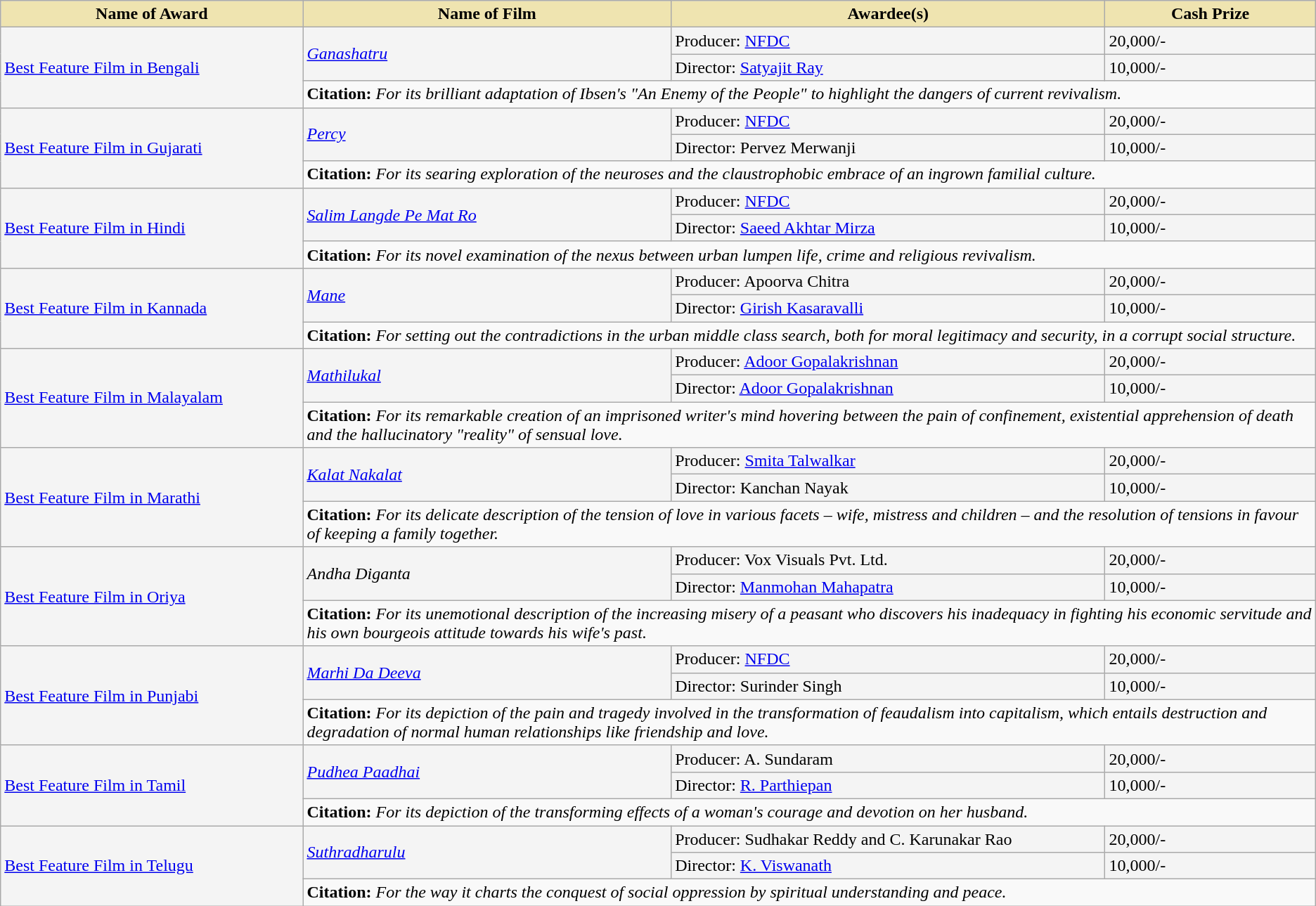<table class="wikitable">
<tr>
<th style="background-color:#EFE4B0;width:23%;">Name of Award</th>
<th style="background-color:#EFE4B0;width:28%;">Name of Film</th>
<th style="background-color:#EFE4B0;width:33%;">Awardee(s)</th>
<th style="background-color:#EFE4B0;width:16%;">Cash Prize</th>
</tr>
<tr style="background-color:#F4F4F4">
<td rowspan="3"><a href='#'>Best Feature Film in Bengali</a></td>
<td rowspan="2"><em><a href='#'>Ganashatru</a></em></td>
<td>Producer: <a href='#'>NFDC</a></td>
<td> 20,000/-</td>
</tr>
<tr style="background-color:#F4F4F4">
<td>Director: <a href='#'>Satyajit Ray</a></td>
<td> 10,000/-</td>
</tr>
<tr style="background-color:#F9F9F9">
<td colspan="3"><strong>Citation:</strong> <em>For its brilliant adaptation of Ibsen's "An Enemy of the People" to highlight the dangers of current revivalism.</em></td>
</tr>
<tr style="background-color:#F4F4F4">
<td rowspan="3"><a href='#'>Best Feature Film in Gujarati</a></td>
<td rowspan="2"><em><a href='#'>Percy</a></em></td>
<td>Producer: <a href='#'>NFDC</a></td>
<td> 20,000/-</td>
</tr>
<tr style="background-color:#F4F4F4">
<td>Director: Pervez Merwanji</td>
<td> 10,000/-</td>
</tr>
<tr style="background-color:#F9F9F9">
<td colspan="3"><strong>Citation:</strong> <em>For its searing exploration of the neuroses and the claustrophobic embrace of an ingrown familial culture.</em></td>
</tr>
<tr style="background-color:#F4F4F4">
<td rowspan="3"><a href='#'>Best Feature Film in Hindi</a></td>
<td rowspan="2"><em><a href='#'>Salim Langde Pe Mat Ro</a></em></td>
<td>Producer: <a href='#'>NFDC</a></td>
<td> 20,000/-</td>
</tr>
<tr style="background-color:#F4F4F4">
<td>Director: <a href='#'>Saeed Akhtar Mirza</a></td>
<td> 10,000/-</td>
</tr>
<tr style="background-color:#F9F9F9">
<td colspan="3"><strong>Citation:</strong> <em>For its novel examination of the nexus between urban lumpen life, crime and religious revivalism.</em></td>
</tr>
<tr style="background-color:#F4F4F4">
<td rowspan="3"><a href='#'>Best Feature Film in Kannada</a></td>
<td rowspan="2"><em><a href='#'>Mane</a></em></td>
<td>Producer: Apoorva Chitra</td>
<td> 20,000/-</td>
</tr>
<tr style="background-color:#F4F4F4">
<td>Director: <a href='#'>Girish Kasaravalli</a></td>
<td> 10,000/-</td>
</tr>
<tr style="background-color:#F9F9F9">
<td colspan="3"><strong>Citation:</strong> <em>For setting out the contradictions in the urban middle class search, both for moral legitimacy and security, in a corrupt social structure.</em></td>
</tr>
<tr style="background-color:#F4F4F4">
<td rowspan="3"><a href='#'>Best Feature Film in Malayalam</a></td>
<td rowspan="2"><em><a href='#'>Mathilukal</a></em></td>
<td>Producer: <a href='#'>Adoor Gopalakrishnan</a></td>
<td> 20,000/-</td>
</tr>
<tr style="background-color:#F4F4F4">
<td>Director: <a href='#'>Adoor Gopalakrishnan</a></td>
<td> 10,000/-</td>
</tr>
<tr style="background-color:#F9F9F9">
<td colspan="3"><strong>Citation:</strong> <em>For its remarkable creation of an imprisoned writer's mind hovering between the pain of confinement, existential apprehension of death and the hallucinatory "reality" of sensual love.</em></td>
</tr>
<tr style="background-color:#F4F4F4">
<td rowspan="3"><a href='#'>Best Feature Film in Marathi</a></td>
<td rowspan="2"><em><a href='#'>Kalat Nakalat</a></em></td>
<td>Producer: <a href='#'>Smita Talwalkar</a></td>
<td> 20,000/-</td>
</tr>
<tr style="background-color:#F4F4F4">
<td>Director: Kanchan Nayak</td>
<td> 10,000/-</td>
</tr>
<tr style="background-color:#F9F9F9">
<td colspan="3"><strong>Citation:</strong> <em>For its delicate description of the tension of love in various facets – wife, mistress and children – and the resolution of tensions in favour of keeping a family together.</em></td>
</tr>
<tr style="background-color:#F4F4F4">
<td rowspan="3"><a href='#'>Best Feature Film in Oriya</a></td>
<td rowspan="2"><em>Andha Diganta</em></td>
<td>Producer: Vox Visuals Pvt. Ltd.</td>
<td> 20,000/-</td>
</tr>
<tr style="background-color:#F4F4F4">
<td>Director: <a href='#'>Manmohan Mahapatra</a></td>
<td> 10,000/-</td>
</tr>
<tr style="background-color:#F9F9F9">
<td colspan="3"><strong>Citation:</strong> <em>For its unemotional description of the increasing misery of a peasant who discovers his inadequacy in fighting his economic servitude and his own bourgeois attitude towards his wife's past.</em></td>
</tr>
<tr style="background-color:#F4F4F4">
<td rowspan="3"><a href='#'>Best Feature Film in Punjabi</a></td>
<td rowspan="2"><em><a href='#'>Marhi Da Deeva</a></em></td>
<td>Producer: <a href='#'>NFDC</a></td>
<td> 20,000/-</td>
</tr>
<tr style="background-color:#F4F4F4">
<td>Director: Surinder Singh</td>
<td> 10,000/-</td>
</tr>
<tr style="background-color:#F9F9F9">
<td colspan="3"><strong>Citation:</strong> <em>For its depiction of the pain and tragedy involved in the transformation of feaudalism into capitalism, which entails destruction and degradation of normal human relationships like friendship and love.</em></td>
</tr>
<tr style="background-color:#F4F4F4">
<td rowspan="3"><a href='#'>Best Feature Film in Tamil</a></td>
<td rowspan="2"><em><a href='#'>Pudhea Paadhai</a></em></td>
<td>Producer: A. Sundaram</td>
<td> 20,000/-</td>
</tr>
<tr style="background-color:#F4F4F4">
<td>Director: <a href='#'>R. Parthiepan</a></td>
<td> 10,000/-</td>
</tr>
<tr style="background-color:#F9F9F9">
<td colspan="3"><strong>Citation:</strong> <em>For its depiction of the transforming effects of a woman's courage and devotion on her husband.</em></td>
</tr>
<tr style="background-color:#F4F4F4">
<td rowspan="3"><a href='#'>Best Feature Film in Telugu</a></td>
<td rowspan="2"><em><a href='#'>Suthradharulu</a></em></td>
<td>Producer: Sudhakar Reddy and C. Karunakar Rao</td>
<td> 20,000/-</td>
</tr>
<tr style="background-color:#F4F4F4">
<td>Director: <a href='#'>K. Viswanath</a></td>
<td> 10,000/-</td>
</tr>
<tr style="background-color:#F9F9F9">
<td colspan="3"><strong>Citation:</strong> <em>For the way it charts the conquest of social oppression by spiritual understanding and peace.</em></td>
</tr>
</table>
